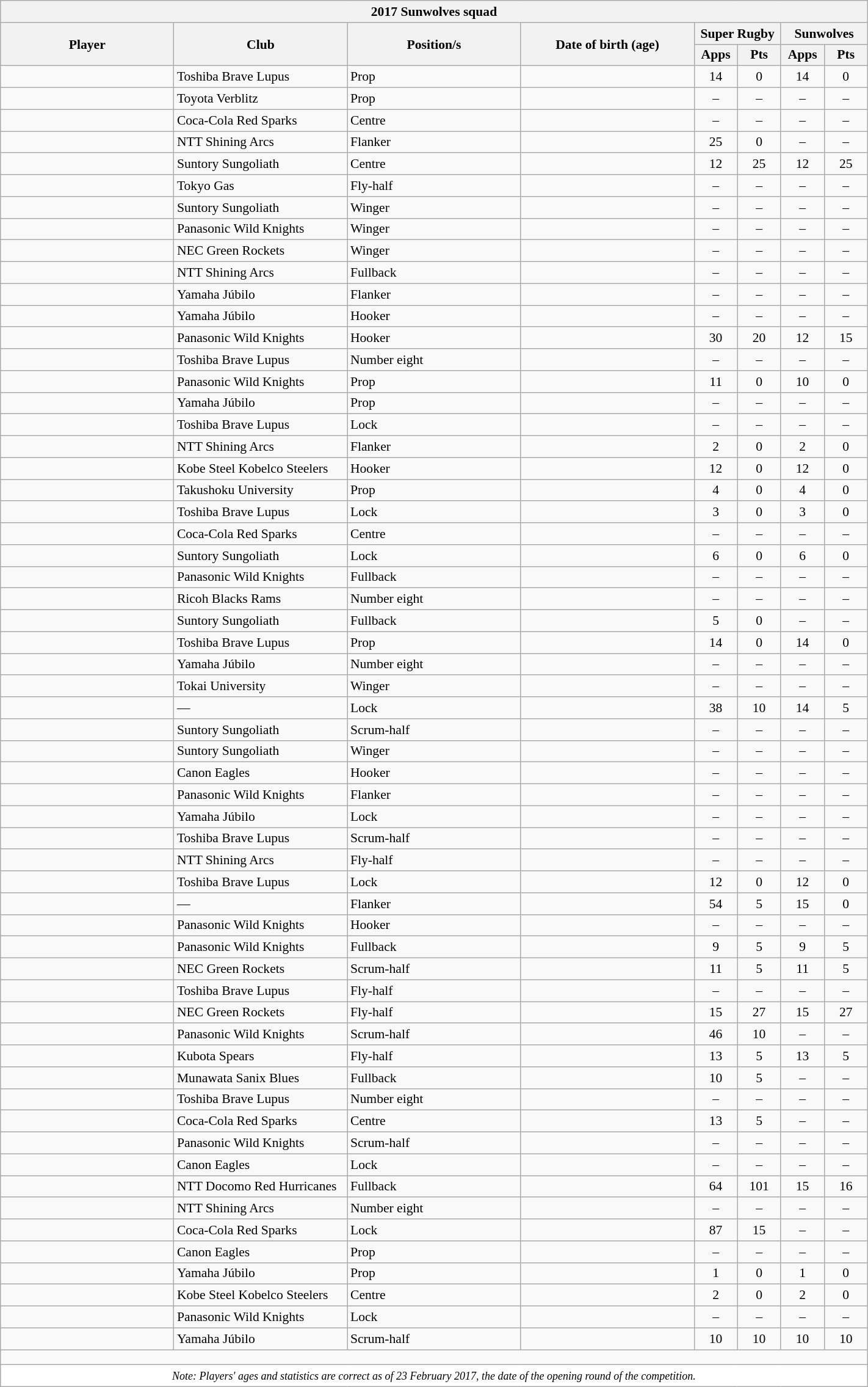<table class="wikitable sortable" style="text-align:left; font-size:90%; width:75%">
<tr>
<th colspan=100%>2017 Sunwolves squad</th>
</tr>
<tr>
<th style="width:20%;" rowspan=2>Player</th>
<th style="width:20%;" rowspan=2>Club</th>
<th style="width:20%;" rowspan=2>Position/s</th>
<th style="width:20%;" rowspan=2>Date of birth (age)</th>
<th colspan=2>Super Rugby</th>
<th colspan=2>Sunwolves</th>
</tr>
<tr>
<th style="width:5%;">Apps</th>
<th style="width:5%;">Pts</th>
<th style="width:5%;">Apps</th>
<th style="width:5%;">Pts<br></th>
</tr>
<tr>
<td> </td>
<td>Toshiba Brave Lupus</td>
<td>Prop</td>
<td></td>
<td style="text-align:center;">14</td>
<td style="text-align:center;">0</td>
<td style="text-align:center;">14</td>
<td style="text-align:center;">0</td>
</tr>
<tr>
<td> </td>
<td>Toyota Verblitz</td>
<td>Prop</td>
<td></td>
<td style="text-align:center;">–</td>
<td style="text-align:center;">–</td>
<td style="text-align:center;">–</td>
<td style="text-align:center;">–</td>
</tr>
<tr>
<td> </td>
<td>Coca-Cola Red Sparks</td>
<td>Centre</td>
<td></td>
<td style="text-align:center;">–</td>
<td style="text-align:center;">–</td>
<td style="text-align:center;">–</td>
<td style="text-align:center;">–</td>
</tr>
<tr>
<td> </td>
<td>NTT Shining Arcs</td>
<td>Flanker</td>
<td></td>
<td style="text-align:center;">25</td>
<td style="text-align:center;">0</td>
<td style="text-align:center;">–</td>
<td style="text-align:center;">–</td>
</tr>
<tr>
<td> </td>
<td>Suntory Sungoliath</td>
<td>Centre</td>
<td></td>
<td style="text-align:center;">12</td>
<td style="text-align:center;">25</td>
<td style="text-align:center;">12</td>
<td style="text-align:center;">25</td>
</tr>
<tr>
<td> </td>
<td>Tokyo Gas</td>
<td>Fly-half</td>
<td></td>
<td style="text-align:center;">–</td>
<td style="text-align:center;">–</td>
<td style="text-align:center;">–</td>
<td style="text-align:center;">–</td>
</tr>
<tr>
<td> </td>
<td>Suntory Sungoliath</td>
<td>Winger</td>
<td></td>
<td style="text-align:center;">–</td>
<td style="text-align:center;">–</td>
<td style="text-align:center;">–</td>
<td style="text-align:center;">–</td>
</tr>
<tr>
<td> </td>
<td>Panasonic Wild Knights</td>
<td>Winger</td>
<td></td>
<td style="text-align:center;">–</td>
<td style="text-align:center;">–</td>
<td style="text-align:center;">–</td>
<td style="text-align:center;">–</td>
</tr>
<tr>
<td> </td>
<td>NEC Green Rockets</td>
<td>Winger</td>
<td></td>
<td style="text-align:center;">–</td>
<td style="text-align:center;">–</td>
<td style="text-align:center;">–</td>
<td style="text-align:center;">–</td>
</tr>
<tr>
<td> </td>
<td>NTT Shining Arcs</td>
<td>Fullback</td>
<td></td>
<td style="text-align:center;">–</td>
<td style="text-align:center;">–</td>
<td style="text-align:center;">–</td>
<td style="text-align:center;">–</td>
</tr>
<tr>
<td> </td>
<td>Yamaha Júbilo</td>
<td>Flanker</td>
<td></td>
<td style="text-align:center;">–</td>
<td style="text-align:center;">–</td>
<td style="text-align:center;">–</td>
<td style="text-align:center;">–</td>
</tr>
<tr>
<td> </td>
<td>Yamaha Júbilo</td>
<td>Hooker</td>
<td></td>
<td style="text-align:center;">–</td>
<td style="text-align:center;">–</td>
<td style="text-align:center;">–</td>
<td style="text-align:center;">–</td>
</tr>
<tr>
<td> </td>
<td>Panasonic Wild Knights</td>
<td>Hooker</td>
<td></td>
<td style="text-align:center;">30</td>
<td style="text-align:center;">20</td>
<td style="text-align:center;">12</td>
<td style="text-align:center;">15</td>
</tr>
<tr>
<td> </td>
<td>Toshiba Brave Lupus</td>
<td>Number eight</td>
<td></td>
<td style="text-align:center;">–</td>
<td style="text-align:center;">–</td>
<td style="text-align:center;">–</td>
<td style="text-align:center;">–</td>
</tr>
<tr>
<td> </td>
<td>Panasonic Wild Knights</td>
<td>Prop</td>
<td></td>
<td style="text-align:center;">11</td>
<td style="text-align:center;">0</td>
<td style="text-align:center;">10</td>
<td style="text-align:center;">0</td>
</tr>
<tr>
<td> </td>
<td>Yamaha Júbilo</td>
<td>Prop</td>
<td></td>
<td style="text-align:center;">–</td>
<td style="text-align:center;">–</td>
<td style="text-align:center;">–</td>
<td style="text-align:center;">–</td>
</tr>
<tr>
<td> </td>
<td>Toshiba Brave Lupus</td>
<td>Lock</td>
<td></td>
<td style="text-align:center;">–</td>
<td style="text-align:center;">–</td>
<td style="text-align:center;">–</td>
<td style="text-align:center;">–</td>
</tr>
<tr>
<td> </td>
<td>NTT Shining Arcs</td>
<td>Flanker</td>
<td></td>
<td style="text-align:center;">2</td>
<td style="text-align:center;">0</td>
<td style="text-align:center;">2</td>
<td style="text-align:center;">0</td>
</tr>
<tr>
<td> </td>
<td>Kobe Steel Kobelco Steelers</td>
<td>Hooker</td>
<td></td>
<td style="text-align:center;">12</td>
<td style="text-align:center;">0</td>
<td style="text-align:center;">12</td>
<td style="text-align:center;">0</td>
</tr>
<tr>
<td> </td>
<td>Takushoku University</td>
<td>Prop</td>
<td></td>
<td style="text-align:center;">4</td>
<td style="text-align:center;">0</td>
<td style="text-align:center;">4</td>
<td style="text-align:center;">0</td>
</tr>
<tr>
<td> </td>
<td>Toshiba Brave Lupus</td>
<td>Lock</td>
<td></td>
<td style="text-align:center;">3</td>
<td style="text-align:center;">0</td>
<td style="text-align:center;">3</td>
<td style="text-align:center;">0</td>
</tr>
<tr>
<td> </td>
<td>Coca-Cola Red Sparks</td>
<td>Centre</td>
<td></td>
<td style="text-align:center;">–</td>
<td style="text-align:center;">–</td>
<td style="text-align:center;">–</td>
<td style="text-align:center;">–</td>
</tr>
<tr>
<td> </td>
<td>Suntory Sungoliath</td>
<td>Lock</td>
<td></td>
<td style="text-align:center;">6</td>
<td style="text-align:center;">0</td>
<td style="text-align:center;">6</td>
<td style="text-align:center;">0</td>
</tr>
<tr>
<td> </td>
<td>Panasonic Wild Knights</td>
<td>Fullback</td>
<td></td>
<td style="text-align:center;">–</td>
<td style="text-align:center;">–</td>
<td style="text-align:center;">–</td>
<td style="text-align:center;">–</td>
</tr>
<tr>
<td> </td>
<td>Ricoh Blacks Rams</td>
<td>Number eight</td>
<td></td>
<td style="text-align:center;">–</td>
<td style="text-align:center;">–</td>
<td style="text-align:center;">–</td>
<td style="text-align:center;">–</td>
</tr>
<tr>
<td> </td>
<td>Suntory Sungoliath</td>
<td>Fullback</td>
<td></td>
<td style="text-align:center;">5</td>
<td style="text-align:center;">0</td>
<td style="text-align:center;">–</td>
<td style="text-align:center;">–</td>
</tr>
<tr>
<td> </td>
<td>Toshiba Brave Lupus</td>
<td>Prop</td>
<td></td>
<td style="text-align:center;">14</td>
<td style="text-align:center;">0</td>
<td style="text-align:center;">14</td>
<td style="text-align:center;">0</td>
</tr>
<tr>
<td> </td>
<td>Yamaha Júbilo</td>
<td>Number eight</td>
<td></td>
<td style="text-align:center;">–</td>
<td style="text-align:center;">–</td>
<td style="text-align:center;">–</td>
<td style="text-align:center;">–</td>
</tr>
<tr>
<td> </td>
<td>Tokai University</td>
<td>Winger</td>
<td></td>
<td style="text-align:center;">–</td>
<td style="text-align:center;">–</td>
<td style="text-align:center;">–</td>
<td style="text-align:center;">–</td>
</tr>
<tr>
<td> </td>
<td>—</td>
<td>Lock</td>
<td></td>
<td style="text-align:center;">38</td>
<td style="text-align:center;">10</td>
<td style="text-align:center;">14</td>
<td style="text-align:center;">5</td>
</tr>
<tr>
<td> </td>
<td>Suntory Sungoliath</td>
<td>Scrum-half</td>
<td></td>
<td style="text-align:center;">–</td>
<td style="text-align:center;">–</td>
<td style="text-align:center;">–</td>
<td style="text-align:center;">–</td>
</tr>
<tr>
<td> </td>
<td>Suntory Sungoliath</td>
<td>Winger</td>
<td></td>
<td style="text-align:center;">–</td>
<td style="text-align:center;">–</td>
<td style="text-align:center;">–</td>
<td style="text-align:center;">–</td>
</tr>
<tr>
<td> </td>
<td>Canon Eagles</td>
<td>Hooker</td>
<td></td>
<td style="text-align:center;">–</td>
<td style="text-align:center;">–</td>
<td style="text-align:center;">–</td>
<td style="text-align:center;">–</td>
</tr>
<tr>
<td> </td>
<td>Panasonic Wild Knights</td>
<td>Flanker</td>
<td></td>
<td style="text-align:center;">–</td>
<td style="text-align:center;">–</td>
<td style="text-align:center;">–</td>
<td style="text-align:center;">–</td>
</tr>
<tr>
<td> </td>
<td>Yamaha Júbilo</td>
<td>Lock</td>
<td></td>
<td style="text-align:center;">–</td>
<td style="text-align:center;">–</td>
<td style="text-align:center;">–</td>
<td style="text-align:center;">–</td>
</tr>
<tr>
<td> </td>
<td>Toshiba Brave Lupus</td>
<td>Scrum-half</td>
<td></td>
<td style="text-align:center;">–</td>
<td style="text-align:center;">–</td>
<td style="text-align:center;">–</td>
<td style="text-align:center;">–</td>
</tr>
<tr>
<td> </td>
<td>NTT Shining Arcs</td>
<td>Fly-half</td>
<td></td>
<td style="text-align:center;">–</td>
<td style="text-align:center;">–</td>
<td style="text-align:center;">–</td>
<td style="text-align:center;">–</td>
</tr>
<tr>
<td> </td>
<td>Toshiba Brave Lupus</td>
<td>Lock</td>
<td></td>
<td style="text-align:center;">12</td>
<td style="text-align:center;">0</td>
<td style="text-align:center;">12</td>
<td style="text-align:center;">0</td>
</tr>
<tr>
<td> </td>
<td>—</td>
<td>Flanker</td>
<td></td>
<td style="text-align:center;">54</td>
<td style="text-align:center;">5</td>
<td style="text-align:center;">15</td>
<td style="text-align:center;">0</td>
</tr>
<tr>
<td> </td>
<td>Panasonic Wild Knights</td>
<td>Hooker</td>
<td></td>
<td style="text-align:center;">–</td>
<td style="text-align:center;">–</td>
<td style="text-align:center;">–</td>
<td style="text-align:center;">–</td>
</tr>
<tr>
<td> </td>
<td>Panasonic Wild Knights</td>
<td>Fullback</td>
<td></td>
<td style="text-align:center;">9</td>
<td style="text-align:center;">5</td>
<td style="text-align:center;">9</td>
<td style="text-align:center;">5</td>
</tr>
<tr>
<td> </td>
<td>NEC Green Rockets</td>
<td>Scrum-half</td>
<td></td>
<td style="text-align:center;">11</td>
<td style="text-align:center;">5</td>
<td style="text-align:center;">11</td>
<td style="text-align:center;">5</td>
</tr>
<tr>
<td> </td>
<td>Toshiba Brave Lupus</td>
<td>Fly-half</td>
<td></td>
<td style="text-align:center;">–</td>
<td style="text-align:center;">–</td>
<td style="text-align:center;">–</td>
<td style="text-align:center;">–</td>
</tr>
<tr>
<td> </td>
<td>NEC Green Rockets</td>
<td>Fly-half</td>
<td></td>
<td style="text-align:center;">15</td>
<td style="text-align:center;">27</td>
<td style="text-align:center;">15</td>
<td style="text-align:center;">27</td>
</tr>
<tr>
<td> </td>
<td>Panasonic Wild Knights</td>
<td>Scrum-half</td>
<td></td>
<td style="text-align:center;">46</td>
<td style="text-align:center;">10</td>
<td style="text-align:center;">–</td>
<td style="text-align:center;">–</td>
</tr>
<tr>
<td> </td>
<td>Kubota Spears</td>
<td>Fly-half</td>
<td></td>
<td style="text-align:center;">13</td>
<td style="text-align:center;">5</td>
<td style="text-align:center;">13</td>
<td style="text-align:center;">5</td>
</tr>
<tr>
<td> </td>
<td>Munawata Sanix Blues</td>
<td>Fullback</td>
<td></td>
<td style="text-align:center;">10</td>
<td style="text-align:center;">5</td>
<td style="text-align:center;">–</td>
<td style="text-align:center;">–</td>
</tr>
<tr>
<td> </td>
<td>Toshiba Brave Lupus</td>
<td>Number eight</td>
<td></td>
<td style="text-align:center;">–</td>
<td style="text-align:center;">–</td>
<td style="text-align:center;">–</td>
<td style="text-align:center;">–</td>
</tr>
<tr>
<td> </td>
<td>Coca-Cola Red Sparks</td>
<td>Centre</td>
<td></td>
<td style="text-align:center;">13</td>
<td style="text-align:center;">5</td>
<td style="text-align:center;">–</td>
<td style="text-align:center;">–</td>
</tr>
<tr>
<td> </td>
<td>Panasonic Wild Knights</td>
<td>Scrum-half</td>
<td></td>
<td style="text-align:center;">–</td>
<td style="text-align:center;">–</td>
<td style="text-align:center;">–</td>
<td style="text-align:center;">–</td>
</tr>
<tr>
<td> </td>
<td>Canon Eagles</td>
<td>Lock</td>
<td></td>
<td style="text-align:center;">–</td>
<td style="text-align:center;">–</td>
<td style="text-align:center;">–</td>
<td style="text-align:center;">–</td>
</tr>
<tr>
<td> </td>
<td>NTT Docomo Red Hurricanes</td>
<td>Fullback</td>
<td></td>
<td style="text-align:center;">64</td>
<td style="text-align:center;">101</td>
<td style="text-align:center;">15</td>
<td style="text-align:center;">16</td>
</tr>
<tr>
<td> </td>
<td>NTT Shining Arcs</td>
<td>Number eight</td>
<td></td>
<td style="text-align:center;">–</td>
<td style="text-align:center;">–</td>
<td style="text-align:center;">–</td>
<td style="text-align:center;">–</td>
</tr>
<tr>
<td> </td>
<td>Coca-Cola Red Sparks</td>
<td>Lock</td>
<td></td>
<td style="text-align:center;">87</td>
<td style="text-align:center;">15</td>
<td style="text-align:center;">–</td>
<td style="text-align:center;">–</td>
</tr>
<tr>
<td> </td>
<td>Canon Eagles</td>
<td>Prop</td>
<td></td>
<td style="text-align:center;">–</td>
<td style="text-align:center;">–</td>
<td style="text-align:center;">–</td>
<td style="text-align:center;">–</td>
</tr>
<tr>
<td> </td>
<td>Yamaha Júbilo</td>
<td>Prop</td>
<td></td>
<td style="text-align:center;">1</td>
<td style="text-align:center;">0</td>
<td style="text-align:center;">1</td>
<td style="text-align:center;">0</td>
</tr>
<tr>
<td> </td>
<td>Kobe Steel Kobelco Steelers</td>
<td>Centre</td>
<td></td>
<td style="text-align:center;">2</td>
<td style="text-align:center;">0</td>
<td style="text-align:center;">2</td>
<td style="text-align:center;">0</td>
</tr>
<tr>
<td> </td>
<td>Panasonic Wild Knights</td>
<td>Lock</td>
<td></td>
<td style="text-align:center;">–</td>
<td style="text-align:center;">–</td>
<td style="text-align:center;">–</td>
<td style="text-align:center;">–</td>
</tr>
<tr>
<td> </td>
<td>Yamaha Júbilo</td>
<td>Scrum-half</td>
<td></td>
<td style="text-align:center;">10</td>
<td style="text-align:center;">10</td>
<td style="text-align:center;">10</td>
<td style="text-align:center;">10</td>
</tr>
<tr>
<td colspan="100%" style="height: 10px;"></td>
</tr>
<tr>
<th colspan="100%" style="background:#FFFFFF; font-weight:normal;"><small><em>Note: Players' ages and statistics are correct as of 23 February 2017, the date of the opening round of the competition.</em></small></th>
</tr>
</table>
